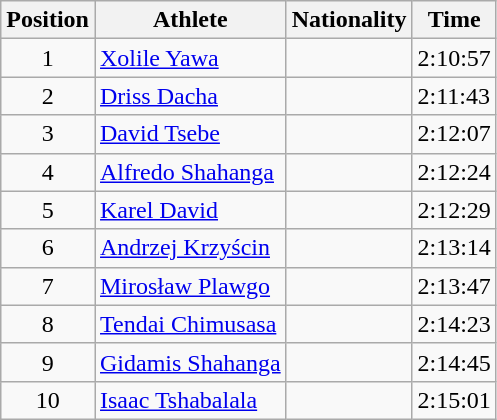<table class="wikitable sortable">
<tr>
<th>Position</th>
<th>Athlete</th>
<th>Nationality</th>
<th>Time</th>
</tr>
<tr>
<td style="text-align:center">1</td>
<td><a href='#'>Xolile Yawa</a></td>
<td></td>
<td>2:10:57</td>
</tr>
<tr>
<td style="text-align:center">2</td>
<td><a href='#'>Driss Dacha</a></td>
<td></td>
<td>2:11:43</td>
</tr>
<tr>
<td style="text-align:center">3</td>
<td><a href='#'>David Tsebe</a></td>
<td></td>
<td>2:12:07</td>
</tr>
<tr>
<td style="text-align:center">4</td>
<td><a href='#'>Alfredo Shahanga</a></td>
<td></td>
<td>2:12:24</td>
</tr>
<tr>
<td style="text-align:center">5</td>
<td><a href='#'>Karel David</a></td>
<td></td>
<td>2:12:29</td>
</tr>
<tr>
<td style="text-align:center">6</td>
<td><a href='#'>Andrzej Krzyścin</a></td>
<td></td>
<td>2:13:14</td>
</tr>
<tr>
<td style="text-align:center">7</td>
<td><a href='#'>Mirosław Plawgo</a></td>
<td></td>
<td>2:13:47</td>
</tr>
<tr>
<td style="text-align:center">8</td>
<td><a href='#'>Tendai Chimusasa</a></td>
<td></td>
<td>2:14:23</td>
</tr>
<tr>
<td style="text-align:center">9</td>
<td><a href='#'>Gidamis Shahanga</a></td>
<td></td>
<td>2:14:45</td>
</tr>
<tr>
<td style="text-align:center">10</td>
<td><a href='#'>Isaac Tshabalala</a></td>
<td></td>
<td>2:15:01</td>
</tr>
</table>
